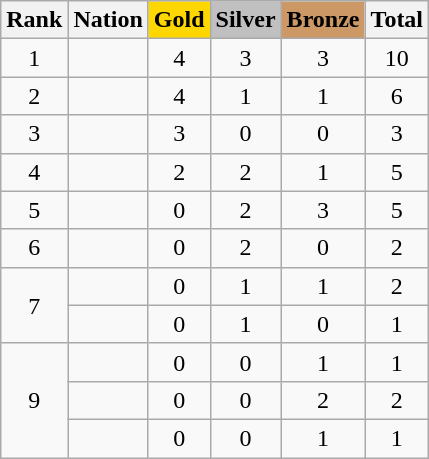<table class="wikitable sortable" style="text-align:center">
<tr>
<th>Rank</th>
<th>Nation</th>
<th style="background-color:gold">Gold</th>
<th style="background-color:silver">Silver</th>
<th style="background-color:#cc9966">Bronze</th>
<th>Total</th>
</tr>
<tr>
<td>1</td>
<td align=left></td>
<td>4</td>
<td>3</td>
<td>3</td>
<td>10</td>
</tr>
<tr>
<td>2</td>
<td align=left></td>
<td>4</td>
<td>1</td>
<td>1</td>
<td>6</td>
</tr>
<tr>
<td>3</td>
<td align=left></td>
<td>3</td>
<td>0</td>
<td>0</td>
<td>3</td>
</tr>
<tr>
<td>4</td>
<td align=left></td>
<td>2</td>
<td>2</td>
<td>1</td>
<td>5</td>
</tr>
<tr>
<td>5</td>
<td align=left></td>
<td>0</td>
<td>2</td>
<td>3</td>
<td>5</td>
</tr>
<tr>
<td>6</td>
<td align=left></td>
<td>0</td>
<td>2</td>
<td>0</td>
<td>2</td>
</tr>
<tr>
<td rowspan=2>7</td>
<td align=left></td>
<td>0</td>
<td>1</td>
<td>1</td>
<td>2</td>
</tr>
<tr>
<td align=left></td>
<td>0</td>
<td>1</td>
<td>0</td>
<td>1</td>
</tr>
<tr>
<td rowspan=3>9</td>
<td align=left></td>
<td>0</td>
<td>0</td>
<td>1</td>
<td>1</td>
</tr>
<tr>
<td align=left></td>
<td>0</td>
<td>0</td>
<td>2</td>
<td>2</td>
</tr>
<tr>
<td align=left></td>
<td>0</td>
<td>0</td>
<td>1</td>
<td>1</td>
</tr>
</table>
